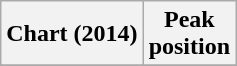<table class="wikitable plainrowheaders" style="text-align:center;">
<tr>
<th scope="col">Chart (2014)</th>
<th scope="col">Peak<br>position</th>
</tr>
<tr>
</tr>
</table>
